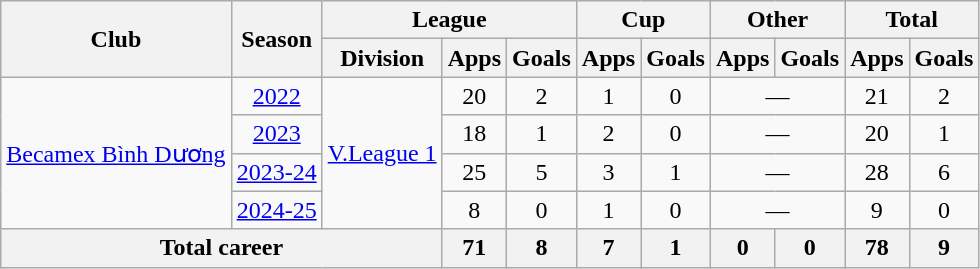<table class="wikitable" style="text-align:center">
<tr>
<th rowspan="2">Club</th>
<th rowspan="2">Season</th>
<th colspan="3">League</th>
<th colspan="2">Cup</th>
<th colspan="2">Other</th>
<th colspan="2">Total</th>
</tr>
<tr>
<th>Division</th>
<th>Apps</th>
<th>Goals</th>
<th>Apps</th>
<th>Goals</th>
<th>Apps</th>
<th>Goals</th>
<th>Apps</th>
<th>Goals</th>
</tr>
<tr>
<td rowspan=4><a href='#'>Becamex Bình Dương</a></td>
<td><a href='#'>2022</a></td>
<td rowspan=4><a href='#'>V.League 1</a></td>
<td>20</td>
<td>2</td>
<td>1</td>
<td>0</td>
<td colspan=2>—</td>
<td>21</td>
<td>2</td>
</tr>
<tr>
<td><a href='#'>2023</a></td>
<td>18</td>
<td>1</td>
<td>2</td>
<td>0</td>
<td colspan=2>—</td>
<td>20</td>
<td>1</td>
</tr>
<tr>
<td><a href='#'>2023-24</a></td>
<td>25</td>
<td>5</td>
<td>3</td>
<td>1</td>
<td colspan=2>—</td>
<td>28</td>
<td>6</td>
</tr>
<tr>
<td><a href='#'>2024-25</a></td>
<td>8</td>
<td>0</td>
<td>1</td>
<td>0</td>
<td colspan=2>—</td>
<td>9</td>
<td>0</td>
</tr>
<tr>
<th colspan=3>Total career</th>
<th>71</th>
<th>8</th>
<th>7</th>
<th>1</th>
<th>0</th>
<th>0</th>
<th>78</th>
<th>9</th>
</tr>
</table>
